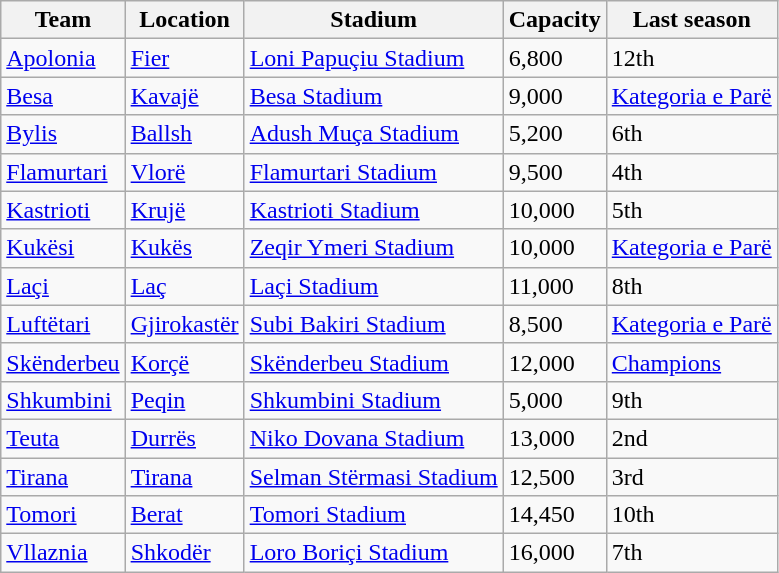<table class="wikitable sortable">
<tr>
<th>Team</th>
<th>Location</th>
<th>Stadium</th>
<th>Capacity</th>
<th>Last season</th>
</tr>
<tr>
<td><a href='#'>Apolonia</a></td>
<td><a href='#'>Fier</a></td>
<td><a href='#'>Loni Papuçiu Stadium</a></td>
<td>6,800</td>
<td>12th</td>
</tr>
<tr>
<td><a href='#'>Besa</a></td>
<td><a href='#'>Kavajë</a></td>
<td><a href='#'>Besa Stadium</a></td>
<td>9,000</td>
<td><a href='#'>Kategoria e Parë</a></td>
</tr>
<tr>
<td><a href='#'>Bylis</a></td>
<td><a href='#'>Ballsh</a></td>
<td><a href='#'>Adush Muça Stadium</a></td>
<td>5,200</td>
<td>6th</td>
</tr>
<tr>
<td><a href='#'>Flamurtari</a></td>
<td><a href='#'>Vlorë</a></td>
<td><a href='#'>Flamurtari Stadium</a></td>
<td>9,500</td>
<td>4th</td>
</tr>
<tr>
<td><a href='#'>Kastrioti</a></td>
<td><a href='#'>Krujë</a></td>
<td><a href='#'>Kastrioti Stadium</a></td>
<td>10,000</td>
<td>5th</td>
</tr>
<tr>
<td><a href='#'>Kukësi</a></td>
<td><a href='#'>Kukës</a></td>
<td><a href='#'>Zeqir Ymeri Stadium</a></td>
<td>10,000</td>
<td><a href='#'>Kategoria e Parë</a></td>
</tr>
<tr>
<td><a href='#'>Laçi</a></td>
<td><a href='#'>Laç</a></td>
<td><a href='#'>Laçi Stadium</a></td>
<td>11,000</td>
<td>8th</td>
</tr>
<tr>
<td><a href='#'>Luftëtari</a></td>
<td><a href='#'>Gjirokastër</a></td>
<td><a href='#'>Subi Bakiri Stadium</a></td>
<td>8,500</td>
<td><a href='#'>Kategoria e Parë</a></td>
</tr>
<tr>
<td><a href='#'>Skënderbeu</a></td>
<td><a href='#'>Korçë</a></td>
<td><a href='#'>Skënderbeu Stadium</a></td>
<td>12,000</td>
<td><a href='#'>Champions</a></td>
</tr>
<tr>
<td><a href='#'>Shkumbini</a></td>
<td><a href='#'>Peqin</a></td>
<td><a href='#'>Shkumbini Stadium</a></td>
<td>5,000</td>
<td>9th</td>
</tr>
<tr>
<td><a href='#'>Teuta</a></td>
<td><a href='#'>Durrës</a></td>
<td><a href='#'>Niko Dovana Stadium</a></td>
<td>13,000</td>
<td>2nd</td>
</tr>
<tr>
<td><a href='#'>Tirana</a></td>
<td><a href='#'>Tirana</a></td>
<td><a href='#'>Selman Stërmasi Stadium</a></td>
<td>12,500</td>
<td>3rd</td>
</tr>
<tr>
<td><a href='#'>Tomori</a></td>
<td><a href='#'>Berat</a></td>
<td><a href='#'>Tomori Stadium</a></td>
<td>14,450</td>
<td>10th</td>
</tr>
<tr>
<td><a href='#'>Vllaznia</a></td>
<td><a href='#'>Shkodër</a></td>
<td><a href='#'>Loro Boriçi Stadium</a></td>
<td>16,000</td>
<td>7th</td>
</tr>
</table>
